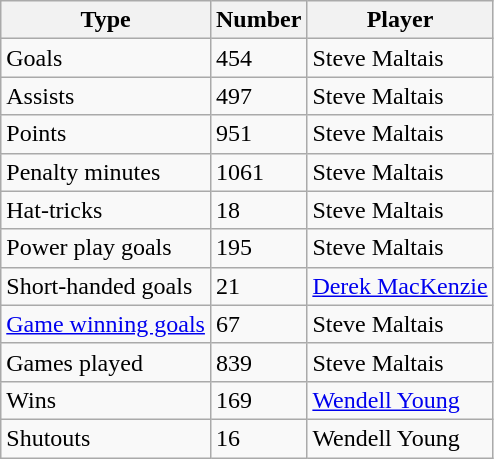<table class="wikitable plainrowheaders sortable" style="font-size:100%;">
<tr>
<th scope="col">Type</th>
<th scope="col">Number</th>
<th scope="col">Player</th>
</tr>
<tr>
<td>Goals</td>
<td>454</td>
<td>Steve Maltais</td>
</tr>
<tr>
<td>Assists</td>
<td>497</td>
<td>Steve Maltais</td>
</tr>
<tr>
<td>Points</td>
<td>951</td>
<td>Steve Maltais</td>
</tr>
<tr>
<td>Penalty minutes</td>
<td>1061</td>
<td>Steve Maltais</td>
</tr>
<tr>
<td>Hat-tricks</td>
<td>18</td>
<td>Steve Maltais</td>
</tr>
<tr>
<td>Power play goals</td>
<td>195</td>
<td>Steve Maltais</td>
</tr>
<tr>
<td>Short-handed goals</td>
<td>21</td>
<td><a href='#'>Derek MacKenzie</a></td>
</tr>
<tr>
<td><a href='#'>Game winning goals</a></td>
<td>67</td>
<td>Steve Maltais</td>
</tr>
<tr>
<td>Games played</td>
<td>839</td>
<td>Steve Maltais</td>
</tr>
<tr>
<td>Wins</td>
<td>169</td>
<td><a href='#'>Wendell Young</a></td>
</tr>
<tr>
<td>Shutouts</td>
<td>16</td>
<td>Wendell Young</td>
</tr>
</table>
